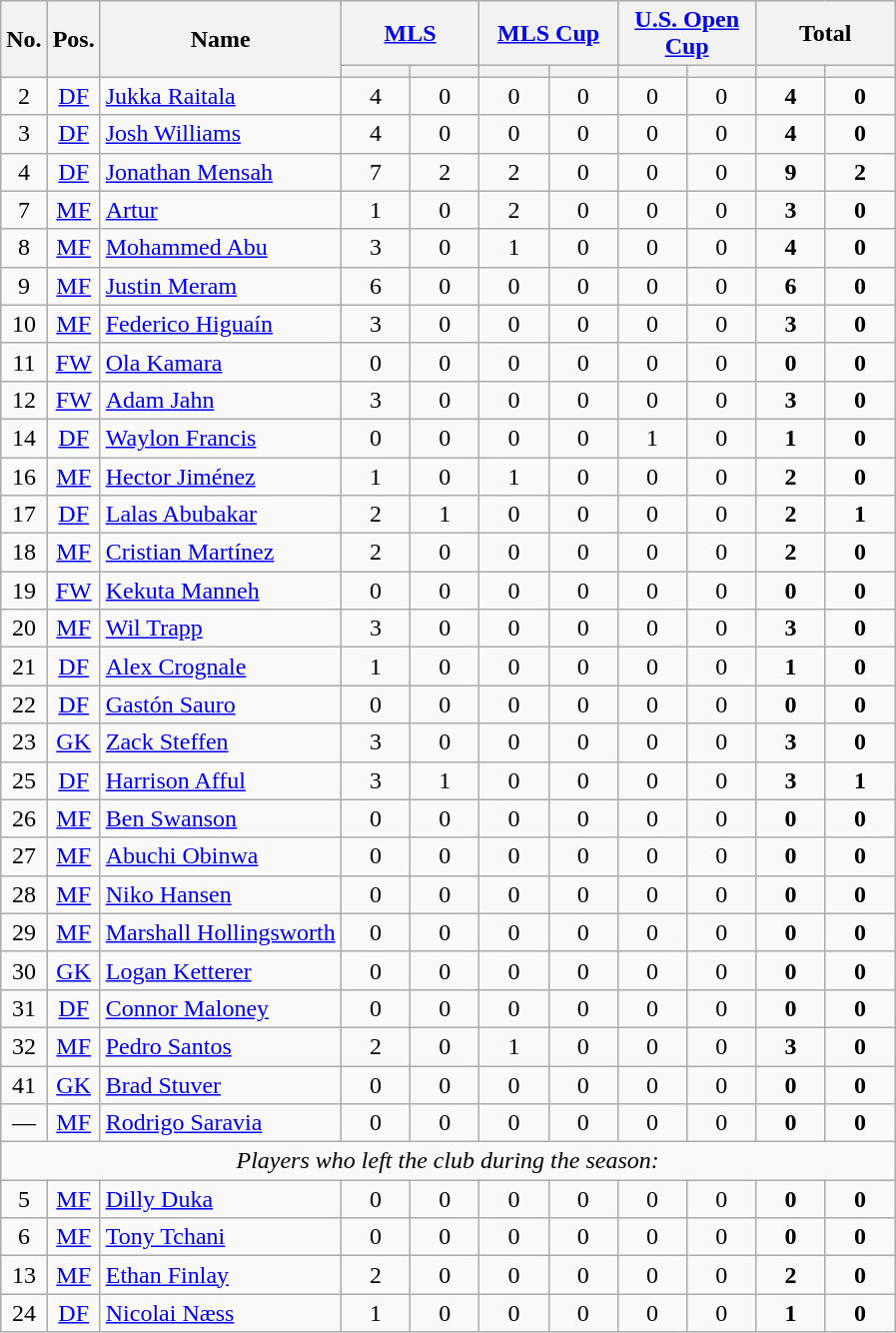<table class="wikitable sortable" style="text-align: center;">
<tr>
<th rowspan=2>No.</th>
<th rowspan=2>Pos.</th>
<th rowspan=2>Name</th>
<th colspan=2 style="width:85px;"><a href='#'>MLS</a></th>
<th colspan=2 style="width:85px;"><a href='#'>MLS Cup</a></th>
<th colspan=2 style="width:85px;"><a href='#'>U.S. Open Cup</a></th>
<th colspan=2 style="width:85px;"><strong>Total</strong></th>
</tr>
<tr>
<th></th>
<th></th>
<th></th>
<th></th>
<th></th>
<th></th>
<th></th>
<th></th>
</tr>
<tr>
<td>2</td>
<td><a href='#'>DF</a></td>
<td align=left> <a href='#'>Jukka Raitala</a></td>
<td>4</td>
<td>0</td>
<td>0</td>
<td>0</td>
<td>0</td>
<td>0</td>
<td><strong>4</strong></td>
<td><strong>0</strong></td>
</tr>
<tr>
<td>3</td>
<td><a href='#'>DF</a></td>
<td align=left> <a href='#'>Josh Williams</a></td>
<td>4</td>
<td>0</td>
<td>0</td>
<td>0</td>
<td>0</td>
<td>0</td>
<td><strong>4</strong></td>
<td><strong>0</strong></td>
</tr>
<tr>
<td>4</td>
<td><a href='#'>DF</a></td>
<td align=left> <a href='#'>Jonathan Mensah</a></td>
<td>7</td>
<td>2</td>
<td>2</td>
<td>0</td>
<td>0</td>
<td>0</td>
<td><strong>9</strong></td>
<td><strong>2</strong></td>
</tr>
<tr>
<td>7</td>
<td><a href='#'>MF</a></td>
<td align=left> <a href='#'>Artur</a></td>
<td>1</td>
<td>0</td>
<td>2</td>
<td>0</td>
<td>0</td>
<td>0</td>
<td><strong>3</strong></td>
<td><strong>0</strong></td>
</tr>
<tr>
<td>8</td>
<td><a href='#'>MF</a></td>
<td align=left> <a href='#'>Mohammed Abu</a></td>
<td>3</td>
<td>0</td>
<td>1</td>
<td>0</td>
<td>0</td>
<td>0</td>
<td><strong>4</strong></td>
<td><strong>0</strong></td>
</tr>
<tr>
<td>9</td>
<td><a href='#'>MF</a></td>
<td align=left> <a href='#'>Justin Meram</a></td>
<td>6</td>
<td>0</td>
<td>0</td>
<td>0</td>
<td>0</td>
<td>0</td>
<td><strong>6</strong></td>
<td><strong>0</strong></td>
</tr>
<tr>
<td>10</td>
<td><a href='#'>MF</a></td>
<td align=left> <a href='#'>Federico Higuaín</a></td>
<td>3</td>
<td>0</td>
<td>0</td>
<td>0</td>
<td>0</td>
<td>0</td>
<td><strong>3</strong></td>
<td><strong>0</strong></td>
</tr>
<tr>
<td>11</td>
<td><a href='#'>FW</a></td>
<td align=left> <a href='#'>Ola Kamara</a></td>
<td>0</td>
<td>0</td>
<td>0</td>
<td>0</td>
<td>0</td>
<td>0</td>
<td><strong>0</strong></td>
<td><strong>0</strong></td>
</tr>
<tr>
<td>12</td>
<td><a href='#'>FW</a></td>
<td align=left> <a href='#'>Adam Jahn</a></td>
<td>3</td>
<td>0</td>
<td>0</td>
<td>0</td>
<td>0</td>
<td>0</td>
<td><strong>3</strong></td>
<td><strong>0</strong></td>
</tr>
<tr>
<td>14</td>
<td><a href='#'>DF</a></td>
<td align=left> <a href='#'>Waylon Francis</a></td>
<td>0</td>
<td>0</td>
<td>0</td>
<td>0</td>
<td>1</td>
<td>0</td>
<td><strong>1</strong></td>
<td><strong>0</strong></td>
</tr>
<tr>
<td>16</td>
<td><a href='#'>MF</a></td>
<td align=left> <a href='#'>Hector Jiménez</a></td>
<td>1</td>
<td>0</td>
<td>1</td>
<td>0</td>
<td>0</td>
<td>0</td>
<td><strong>2</strong></td>
<td><strong>0</strong></td>
</tr>
<tr>
<td>17</td>
<td><a href='#'>DF</a></td>
<td align=left> <a href='#'>Lalas Abubakar</a></td>
<td>2</td>
<td>1</td>
<td>0</td>
<td>0</td>
<td>0</td>
<td>0</td>
<td><strong>2</strong></td>
<td><strong>1</strong></td>
</tr>
<tr>
<td>18</td>
<td><a href='#'>MF</a></td>
<td align=left> <a href='#'>Cristian Martínez</a></td>
<td>2</td>
<td>0</td>
<td>0</td>
<td>0</td>
<td>0</td>
<td>0</td>
<td><strong>2</strong></td>
<td><strong>0</strong></td>
</tr>
<tr>
<td>19</td>
<td><a href='#'>FW</a></td>
<td align=left> <a href='#'>Kekuta Manneh</a></td>
<td>0</td>
<td>0</td>
<td>0</td>
<td>0</td>
<td>0</td>
<td>0</td>
<td><strong>0</strong></td>
<td><strong>0</strong></td>
</tr>
<tr>
<td>20</td>
<td><a href='#'>MF</a></td>
<td align=left> <a href='#'>Wil Trapp</a></td>
<td>3</td>
<td>0</td>
<td>0</td>
<td>0</td>
<td>0</td>
<td>0</td>
<td><strong>3</strong></td>
<td><strong>0</strong></td>
</tr>
<tr>
<td>21</td>
<td><a href='#'>DF</a></td>
<td align=left> <a href='#'>Alex Crognale</a></td>
<td>1</td>
<td>0</td>
<td>0</td>
<td>0</td>
<td>0</td>
<td>0</td>
<td><strong>1</strong></td>
<td><strong>0</strong></td>
</tr>
<tr>
<td>22</td>
<td><a href='#'>DF</a></td>
<td align=left> <a href='#'>Gastón Sauro</a></td>
<td>0</td>
<td>0</td>
<td>0</td>
<td>0</td>
<td>0</td>
<td>0</td>
<td><strong>0</strong></td>
<td><strong>0</strong></td>
</tr>
<tr>
<td>23</td>
<td><a href='#'>GK</a></td>
<td align=left> <a href='#'>Zack Steffen</a></td>
<td>3</td>
<td>0</td>
<td>0</td>
<td>0</td>
<td>0</td>
<td>0</td>
<td><strong>3</strong></td>
<td><strong>0</strong></td>
</tr>
<tr>
<td>25</td>
<td><a href='#'>DF</a></td>
<td align=left> <a href='#'>Harrison Afful</a></td>
<td>3</td>
<td>1</td>
<td>0</td>
<td>0</td>
<td>0</td>
<td>0</td>
<td><strong>3</strong></td>
<td><strong>1</strong></td>
</tr>
<tr>
<td>26</td>
<td><a href='#'>MF</a></td>
<td align=left> <a href='#'>Ben Swanson</a></td>
<td>0</td>
<td>0</td>
<td>0</td>
<td>0</td>
<td>0</td>
<td>0</td>
<td><strong>0</strong></td>
<td><strong>0</strong></td>
</tr>
<tr>
<td>27</td>
<td><a href='#'>MF</a></td>
<td align=left> <a href='#'>Abuchi Obinwa</a></td>
<td>0</td>
<td>0</td>
<td>0</td>
<td>0</td>
<td>0</td>
<td>0</td>
<td><strong>0</strong></td>
<td><strong>0</strong></td>
</tr>
<tr>
<td>28</td>
<td><a href='#'>MF</a></td>
<td align=left> <a href='#'>Niko Hansen</a></td>
<td>0</td>
<td>0</td>
<td>0</td>
<td>0</td>
<td>0</td>
<td>0</td>
<td><strong>0</strong></td>
<td><strong>0</strong></td>
</tr>
<tr>
<td>29</td>
<td><a href='#'>MF</a></td>
<td align=left> <a href='#'>Marshall Hollingsworth</a></td>
<td>0</td>
<td>0</td>
<td>0</td>
<td>0</td>
<td>0</td>
<td>0</td>
<td><strong>0</strong></td>
<td><strong>0</strong></td>
</tr>
<tr>
<td>30</td>
<td><a href='#'>GK</a></td>
<td align=left> <a href='#'>Logan Ketterer</a></td>
<td>0</td>
<td>0</td>
<td>0</td>
<td>0</td>
<td>0</td>
<td>0</td>
<td><strong>0</strong></td>
<td><strong>0</strong></td>
</tr>
<tr>
<td>31</td>
<td><a href='#'>DF</a></td>
<td align=left> <a href='#'>Connor Maloney</a></td>
<td>0</td>
<td>0</td>
<td>0</td>
<td>0</td>
<td>0</td>
<td>0</td>
<td><strong>0</strong></td>
<td><strong>0</strong></td>
</tr>
<tr>
<td>32</td>
<td><a href='#'>MF</a></td>
<td align=left> <a href='#'>Pedro Santos</a></td>
<td>2</td>
<td>0</td>
<td>1</td>
<td>0</td>
<td>0</td>
<td>0</td>
<td><strong>3</strong></td>
<td><strong>0</strong></td>
</tr>
<tr>
<td>41</td>
<td><a href='#'>GK</a></td>
<td align=left> <a href='#'>Brad Stuver</a></td>
<td>0</td>
<td>0</td>
<td>0</td>
<td>0</td>
<td>0</td>
<td>0</td>
<td><strong>0</strong></td>
<td><strong>0</strong></td>
</tr>
<tr>
<td>—</td>
<td><a href='#'>MF</a></td>
<td align=left> <a href='#'>Rodrigo Saravia</a></td>
<td>0</td>
<td>0</td>
<td>0</td>
<td>0</td>
<td>0</td>
<td>0</td>
<td><strong>0</strong></td>
<td><strong>0</strong></td>
</tr>
<tr>
<td colspan=11><em>Players who left the club during the season:</em></td>
</tr>
<tr>
<td>5</td>
<td><a href='#'>MF</a></td>
<td align=left> <a href='#'>Dilly Duka</a></td>
<td>0</td>
<td>0</td>
<td>0</td>
<td>0</td>
<td>0</td>
<td>0</td>
<td><strong>0</strong></td>
<td><strong>0</strong></td>
</tr>
<tr>
<td>6</td>
<td><a href='#'>MF</a></td>
<td align=left> <a href='#'>Tony Tchani</a></td>
<td>0</td>
<td>0</td>
<td>0</td>
<td>0</td>
<td>0</td>
<td>0</td>
<td><strong>0</strong></td>
<td><strong>0</strong></td>
</tr>
<tr>
<td>13</td>
<td><a href='#'>MF</a></td>
<td align=left> <a href='#'>Ethan Finlay</a></td>
<td>2</td>
<td>0</td>
<td>0</td>
<td>0</td>
<td>0</td>
<td>0</td>
<td><strong>2</strong></td>
<td><strong>0</strong></td>
</tr>
<tr>
<td>24</td>
<td><a href='#'>DF</a></td>
<td align=left> <a href='#'>Nicolai Næss</a></td>
<td>1</td>
<td>0</td>
<td>0</td>
<td>0</td>
<td>0</td>
<td>0</td>
<td><strong>1</strong></td>
<td><strong>0</strong></td>
</tr>
</table>
